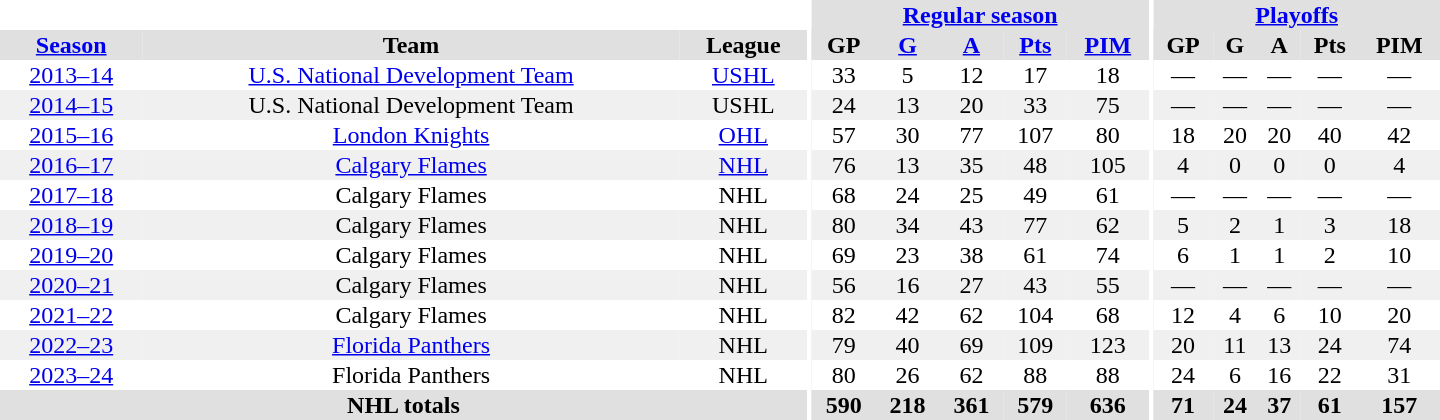<table border="0" cellpadding="1" cellspacing="0" style="text-align:center; width:60em">
<tr bgcolor="#e0e0e0">
<th colspan="3" bgcolor="#ffffff"></th>
<th rowspan="99" bgcolor="#ffffff"></th>
<th colspan="5"><a href='#'>Regular season</a></th>
<th rowspan="99" bgcolor="#ffffff"></th>
<th colspan="5"><a href='#'>Playoffs</a></th>
</tr>
<tr bgcolor="#e0e0e0">
<th><a href='#'>Season</a></th>
<th>Team</th>
<th>League</th>
<th>GP</th>
<th><a href='#'>G</a></th>
<th><a href='#'>A</a></th>
<th><a href='#'>Pts</a></th>
<th><a href='#'>PIM</a></th>
<th>GP</th>
<th>G</th>
<th>A</th>
<th>Pts</th>
<th>PIM</th>
</tr>
<tr>
</tr>
<tr>
<td><a href='#'>2013–14</a></td>
<td><a href='#'>U.S. National Development Team</a></td>
<td><a href='#'>USHL</a></td>
<td>33</td>
<td>5</td>
<td>12</td>
<td>17</td>
<td>18</td>
<td>—</td>
<td>—</td>
<td>—</td>
<td>—</td>
<td>—</td>
</tr>
<tr bgcolor="#f0f0f0">
<td><a href='#'>2014–15</a></td>
<td>U.S. National Development Team</td>
<td>USHL</td>
<td>24</td>
<td>13</td>
<td>20</td>
<td>33</td>
<td>75</td>
<td>—</td>
<td>—</td>
<td>—</td>
<td>—</td>
<td>—</td>
</tr>
<tr bgcolor=>
<td><a href='#'>2015–16</a></td>
<td><a href='#'>London Knights</a></td>
<td><a href='#'>OHL</a></td>
<td>57</td>
<td>30</td>
<td>77</td>
<td>107</td>
<td>80</td>
<td>18</td>
<td>20</td>
<td>20</td>
<td>40</td>
<td>42</td>
</tr>
<tr bgcolor="#f0f0f0">
<td><a href='#'>2016–17</a></td>
<td><a href='#'>Calgary Flames</a></td>
<td><a href='#'>NHL</a></td>
<td>76</td>
<td>13</td>
<td>35</td>
<td>48</td>
<td>105</td>
<td>4</td>
<td>0</td>
<td>0</td>
<td>0</td>
<td>4</td>
</tr>
<tr>
<td><a href='#'>2017–18</a></td>
<td>Calgary Flames</td>
<td>NHL</td>
<td>68</td>
<td>24</td>
<td>25</td>
<td>49</td>
<td>61</td>
<td>—</td>
<td>—</td>
<td>—</td>
<td>—</td>
<td>—</td>
</tr>
<tr bgcolor="#f0f0f0">
<td><a href='#'>2018–19</a></td>
<td>Calgary Flames</td>
<td>NHL</td>
<td>80</td>
<td>34</td>
<td>43</td>
<td>77</td>
<td>62</td>
<td>5</td>
<td>2</td>
<td>1</td>
<td>3</td>
<td>18</td>
</tr>
<tr>
<td><a href='#'>2019–20</a></td>
<td>Calgary Flames</td>
<td>NHL</td>
<td>69</td>
<td>23</td>
<td>38</td>
<td>61</td>
<td>74</td>
<td>6</td>
<td>1</td>
<td>1</td>
<td>2</td>
<td>10</td>
</tr>
<tr bgcolor="#f0f0f0">
<td><a href='#'>2020–21</a></td>
<td>Calgary Flames</td>
<td>NHL</td>
<td>56</td>
<td>16</td>
<td>27</td>
<td>43</td>
<td>55</td>
<td>—</td>
<td>—</td>
<td>—</td>
<td>—</td>
<td>—</td>
</tr>
<tr>
<td><a href='#'>2021–22</a></td>
<td>Calgary Flames</td>
<td>NHL</td>
<td>82</td>
<td>42</td>
<td>62</td>
<td>104</td>
<td>68</td>
<td>12</td>
<td>4</td>
<td>6</td>
<td>10</td>
<td>20</td>
</tr>
<tr bgcolor="#f0f0f0">
<td><a href='#'>2022–23</a></td>
<td><a href='#'>Florida Panthers</a></td>
<td>NHL</td>
<td>79</td>
<td>40</td>
<td>69</td>
<td>109</td>
<td>123</td>
<td>20</td>
<td>11</td>
<td>13</td>
<td>24</td>
<td>74</td>
</tr>
<tr>
<td><a href='#'>2023–24</a></td>
<td>Florida Panthers</td>
<td>NHL</td>
<td>80</td>
<td>26</td>
<td>62</td>
<td>88</td>
<td>88</td>
<td>24</td>
<td>6</td>
<td>16</td>
<td>22</td>
<td>31</td>
</tr>
<tr bgcolor="#e0e0e0">
<th colspan="3">NHL totals</th>
<th>590</th>
<th>218</th>
<th>361</th>
<th>579</th>
<th>636</th>
<th>71</th>
<th>24</th>
<th>37</th>
<th>61</th>
<th>157</th>
</tr>
</table>
